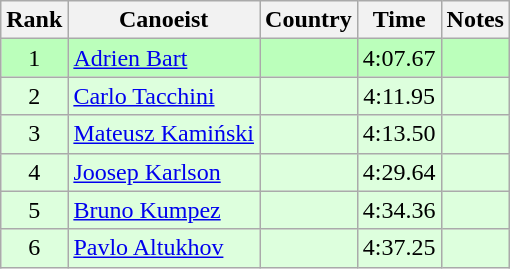<table class="wikitable" style="text-align:center">
<tr>
<th>Rank</th>
<th>Canoeist</th>
<th>Country</th>
<th>Time</th>
<th>Notes</th>
</tr>
<tr bgcolor=bbffbb>
<td>1</td>
<td align="left"><a href='#'>Adrien Bart</a></td>
<td align="left"></td>
<td>4:07.67</td>
<td></td>
</tr>
<tr bgcolor=ddffdd>
<td>2</td>
<td align="left"><a href='#'>Carlo Tacchini</a></td>
<td align="left"></td>
<td>4:11.95</td>
<td></td>
</tr>
<tr bgcolor=ddffdd>
<td>3</td>
<td align="left"><a href='#'>Mateusz Kamiński</a></td>
<td align="left"></td>
<td>4:13.50</td>
<td></td>
</tr>
<tr bgcolor=ddffdd>
<td>4</td>
<td align="left"><a href='#'>Joosep Karlson</a></td>
<td align="left"></td>
<td>4:29.64</td>
<td></td>
</tr>
<tr bgcolor=ddffdd>
<td>5</td>
<td align="left"><a href='#'>Bruno Kumpez</a></td>
<td align="left"></td>
<td>4:34.36</td>
<td></td>
</tr>
<tr bgcolor=ddffdd>
<td>6</td>
<td align="left"><a href='#'>Pavlo Altukhov</a></td>
<td align="left"></td>
<td>4:37.25</td>
<td></td>
</tr>
</table>
